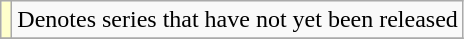<table class="wikitable">
<tr>
<td style="background:#FFFFCC;"></td>
<td>Denotes series that have not yet been released</td>
</tr>
<tr>
</tr>
</table>
